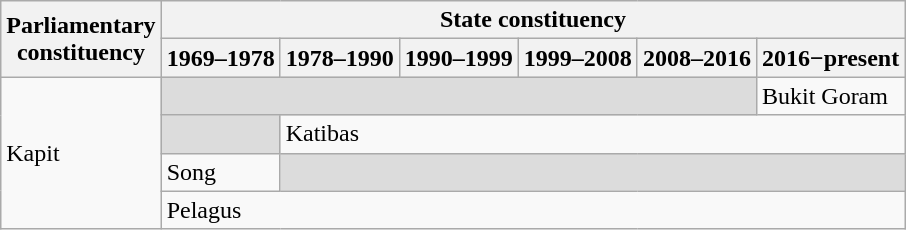<table class="wikitable">
<tr>
<th rowspan="2">Parliamentary<br>constituency</th>
<th colspan="6">State constituency</th>
</tr>
<tr>
<th>1969–1978</th>
<th>1978–1990</th>
<th>1990–1999</th>
<th>1999–2008</th>
<th>2008–2016</th>
<th>2016−present</th>
</tr>
<tr>
<td rowspan="4">Kapit</td>
<td colspan="5" bgcolor="dcdcdc"></td>
<td>Bukit Goram</td>
</tr>
<tr>
<td bgcolor="dcdcdc"></td>
<td colspan="5">Katibas</td>
</tr>
<tr>
<td>Song</td>
<td colspan="5" bgcolor="dcdcdc"></td>
</tr>
<tr>
<td colspan="6">Pelagus</td>
</tr>
</table>
